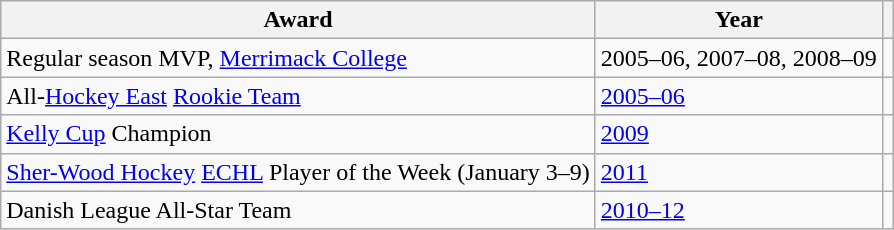<table class="wikitable">
<tr>
<th>Award</th>
<th>Year</th>
<th></th>
</tr>
<tr>
<td>Regular season MVP, <a href='#'>Merrimack College</a></td>
<td>2005–06, 2007–08, 2008–09</td>
<td></td>
</tr>
<tr>
<td>All-<a href='#'>Hockey East</a> <a href='#'>Rookie Team</a></td>
<td><a href='#'>2005–06</a></td>
<td></td>
</tr>
<tr>
<td><a href='#'>Kelly Cup</a> Champion</td>
<td><a href='#'>2009</a></td>
<td></td>
</tr>
<tr>
<td><a href='#'>Sher-Wood Hockey</a> <a href='#'>ECHL</a> Player of the Week (January 3–9)</td>
<td><a href='#'>2011</a></td>
<td></td>
</tr>
<tr>
<td>Danish League All-Star Team</td>
<td><a href='#'>2010–12</a></td>
<td></td>
</tr>
</table>
